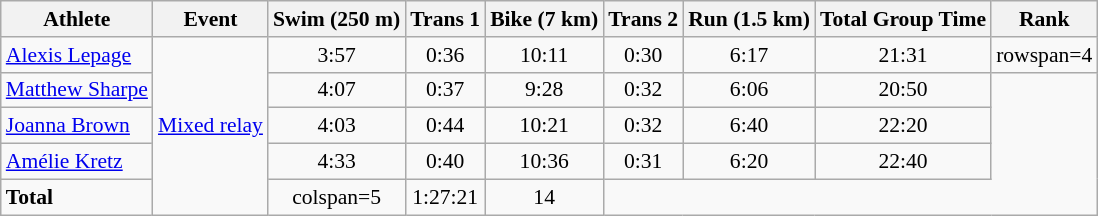<table class="wikitable" style="font-size:90%;text-align:center;">
<tr>
<th>Athlete</th>
<th>Event</th>
<th>Swim (250 m)</th>
<th>Trans 1</th>
<th>Bike (7 km)</th>
<th>Trans 2</th>
<th>Run (1.5 km)</th>
<th>Total Group Time</th>
<th>Rank</th>
</tr>
<tr>
<td align=left><a href='#'>Alexis Lepage</a></td>
<td align=left rowspan=5><a href='#'>Mixed relay</a></td>
<td>3:57</td>
<td>0:36</td>
<td>10:11</td>
<td>0:30</td>
<td>6:17</td>
<td>21:31</td>
<td>rowspan=4 </td>
</tr>
<tr>
<td align=left><a href='#'>Matthew Sharpe</a></td>
<td>4:07</td>
<td>0:37</td>
<td>9:28</td>
<td>0:32</td>
<td>6:06</td>
<td>20:50</td>
</tr>
<tr>
<td align=left><a href='#'>Joanna Brown</a></td>
<td>4:03</td>
<td>0:44</td>
<td>10:21</td>
<td>0:32</td>
<td>6:40</td>
<td>22:20</td>
</tr>
<tr>
<td align=left><a href='#'>Amélie Kretz</a></td>
<td>4:33</td>
<td>0:40</td>
<td>10:36</td>
<td>0:31</td>
<td>6:20</td>
<td>22:40</td>
</tr>
<tr>
<td align=left><strong>Total</strong></td>
<td>colspan=5 </td>
<td>1:27:21</td>
<td>14</td>
</tr>
</table>
